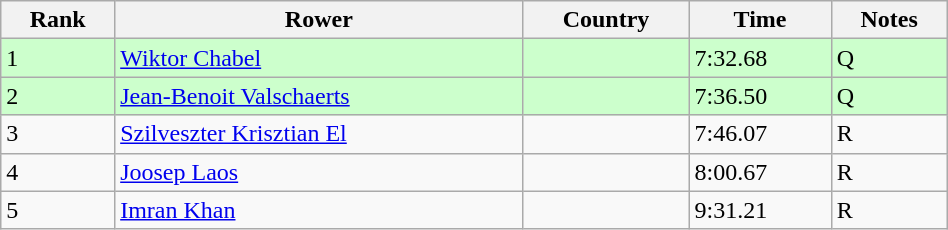<table class="wikitable" width=50%>
<tr>
<th>Rank</th>
<th>Rower</th>
<th>Country</th>
<th>Time</th>
<th>Notes</th>
</tr>
<tr bgcolor=ccffcc>
<td>1</td>
<td><a href='#'>Wiktor Chabel</a></td>
<td></td>
<td>7:32.68</td>
<td>Q</td>
</tr>
<tr bgcolor=ccffcc>
<td>2</td>
<td><a href='#'>Jean-Benoit Valschaerts</a></td>
<td></td>
<td>7:36.50</td>
<td>Q</td>
</tr>
<tr>
<td>3</td>
<td><a href='#'>Szilveszter Krisztian El</a></td>
<td></td>
<td>7:46.07</td>
<td>R</td>
</tr>
<tr>
<td>4</td>
<td><a href='#'>Joosep Laos</a></td>
<td></td>
<td>8:00.67</td>
<td>R</td>
</tr>
<tr>
<td>5</td>
<td><a href='#'>Imran Khan</a></td>
<td></td>
<td>9:31.21</td>
<td>R</td>
</tr>
</table>
